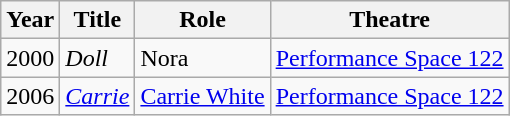<table class="wikitable sortable">
<tr>
<th>Year</th>
<th>Title</th>
<th>Role</th>
<th>Theatre</th>
</tr>
<tr>
<td>2000</td>
<td><em>Doll</em></td>
<td>Nora</td>
<td><a href='#'>Performance Space 122</a></td>
</tr>
<tr>
<td>2006</td>
<td><em><a href='#'>Carrie</a></em></td>
<td><a href='#'>Carrie White</a></td>
<td><a href='#'>Performance Space 122</a></td>
</tr>
</table>
